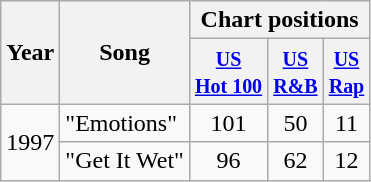<table class="wikitable">
<tr>
<th rowspan="2">Year</th>
<th rowspan="2">Song</th>
<th colspan="4">Chart positions</th>
</tr>
<tr>
<th><small><a href='#'>US<br>Hot 100</a></small></th>
<th><small><a href='#'>US<br>R&B</a></small></th>
<th><small><a href='#'>US<br>Rap</a></small></th>
</tr>
<tr>
<td rowspan="2">1997</td>
<td>"Emotions"</td>
<td align="center">101</td>
<td align="center">50</td>
<td align="center">11</td>
</tr>
<tr>
<td>"Get It Wet"</td>
<td align="center">96</td>
<td align="center">62</td>
<td align="center">12</td>
</tr>
</table>
